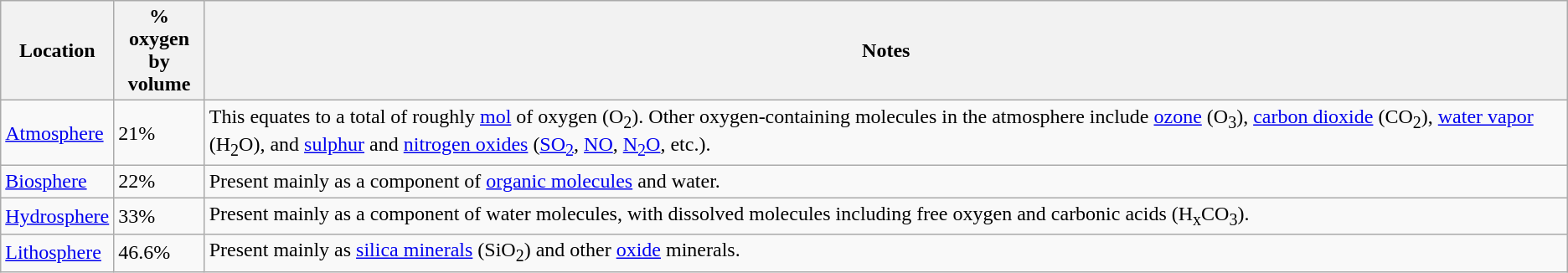<table class=wikitable>
<tr>
<th>Location</th>
<th>% oxygen<br>by volume</th>
<th>Notes</th>
</tr>
<tr>
<td><a href='#'>Atmosphere</a></td>
<td>21%</td>
<td>This equates to a total of roughly <a href='#'></a> <a href='#'>mol</a> of oxygen (O<sub>2</sub>). Other oxygen-containing molecules in the atmosphere include <a href='#'>ozone</a> (O<sub>3</sub>), <a href='#'>carbon dioxide</a> (CO<sub>2</sub>), <a href='#'>water vapor</a> (H<sub>2</sub>O), and <a href='#'>sulphur</a> and <a href='#'>nitrogen oxides</a> (<a href='#'>SO<sub>2</sub></a>, <a href='#'>NO</a>, <a href='#'>N<sub>2</sub>O</a>, etc.).</td>
</tr>
<tr>
<td><a href='#'>Biosphere</a></td>
<td>22%</td>
<td>Present mainly as a component of <a href='#'>organic molecules</a> and water.</td>
</tr>
<tr>
<td><a href='#'>Hydrosphere</a></td>
<td>33%</td>
<td>Present mainly as a component of water molecules, with dissolved molecules including free oxygen and carbonic acids (H<sub>x</sub>CO<sub>3</sub>).</td>
</tr>
<tr>
<td><a href='#'>Lithosphere</a></td>
<td>46.6%</td>
<td>Present mainly as <a href='#'>silica minerals</a> (SiO<sub>2</sub>) and other <a href='#'>oxide</a> minerals.</td>
</tr>
</table>
